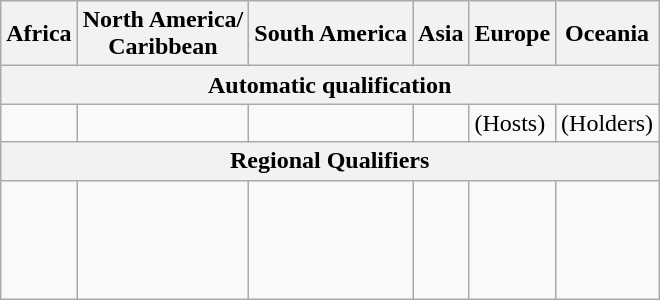<table class="wikitable">
<tr>
<th>Africa</th>
<th>North America/<br>Caribbean</th>
<th>South America</th>
<th>Asia</th>
<th>Europe</th>
<th>Oceania</th>
</tr>
<tr>
<th colspan=6>Automatic qualification</th>
</tr>
<tr>
<td></td>
<td></td>
<td></td>
<td></td>
<td> (Hosts)</td>
<td> (Holders)<br></td>
</tr>
<tr>
<th colspan=6>Regional Qualifiers</th>
</tr>
<tr>
<td></td>
<td></td>
<td></td>
<td><br></td>
<td><br><br><br><br></td>
<td></td>
</tr>
</table>
